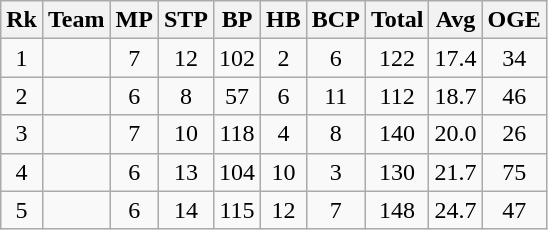<table class=wikitable>
<tr>
<th>Rk</th>
<th>Team</th>
<th>MP</th>
<th>STP</th>
<th>BP</th>
<th>HB</th>
<th>BCP</th>
<th>Total</th>
<th>Avg</th>
<th>OGE</th>
</tr>
<tr>
<td align=center>1</td>
<td></td>
<td align=center>7</td>
<td align=center>12</td>
<td align=center>102</td>
<td align=center>2</td>
<td align=center>6</td>
<td align=center>122</td>
<td align=center>17.4</td>
<td align=center>34</td>
</tr>
<tr>
<td align=center>2</td>
<td></td>
<td align=center>6</td>
<td align=center>8</td>
<td align=center>57</td>
<td align=center>6</td>
<td align=center>11</td>
<td align=center>112</td>
<td align=center>18.7</td>
<td align=center>46</td>
</tr>
<tr>
<td align=center>3</td>
<td></td>
<td align=center>7</td>
<td align=center>10</td>
<td align=center>118</td>
<td align=center>4</td>
<td align=center>8</td>
<td align=center>140</td>
<td align=center>20.0</td>
<td align=center>26</td>
</tr>
<tr>
<td align=center>4</td>
<td></td>
<td align=center>6</td>
<td align=center>13</td>
<td align=center>104</td>
<td align=center>10</td>
<td align=center>3</td>
<td align=center>130</td>
<td align=center>21.7</td>
<td align=center>75</td>
</tr>
<tr>
<td align=center>5</td>
<td></td>
<td align=center>6</td>
<td align=center>14</td>
<td align=center>115</td>
<td align=center>12</td>
<td align=center>7</td>
<td align=center>148</td>
<td align=center>24.7</td>
<td align=center>47</td>
</tr>
</table>
